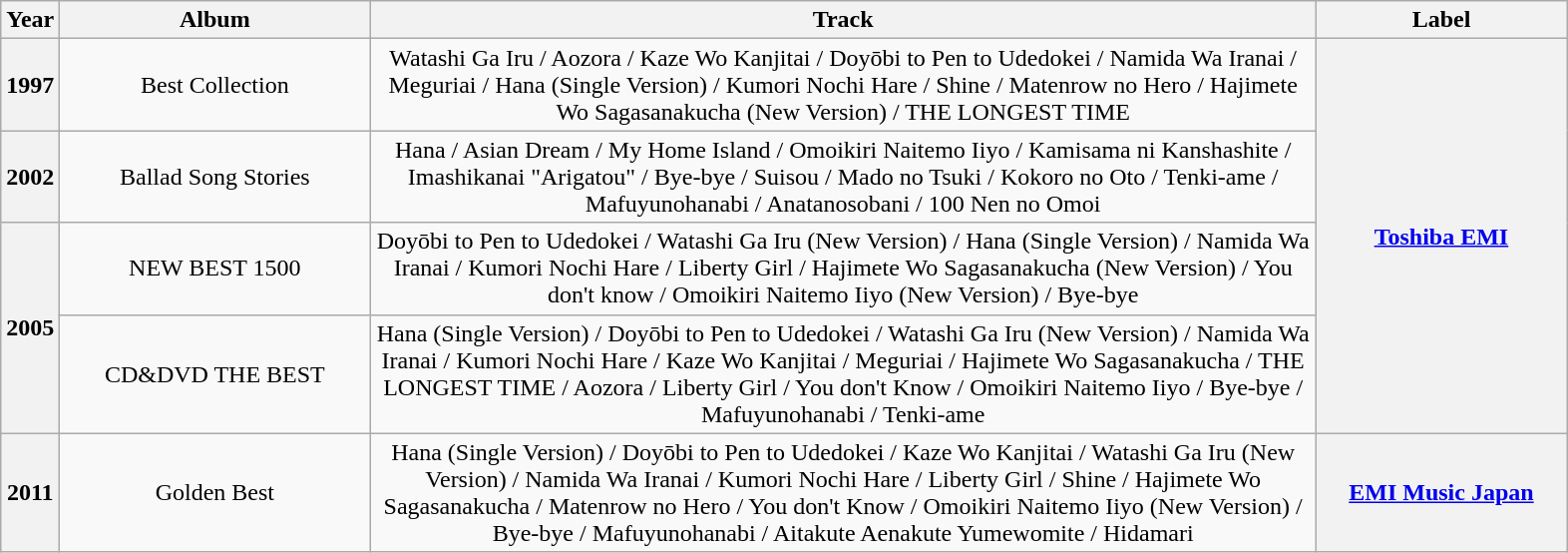<table class="wikitable" style=text-align:center;>
<tr>
<th>Year</th>
<th style="width:200px;">Album</th>
<th style="width:625px;">Track</th>
<th style="width:160px;">Label</th>
</tr>
<tr>
<th>1997</th>
<td>Best Collection</td>
<td>Watashi Ga Iru / Aozora / Kaze Wo Kanjitai / Doyōbi to Pen to Udedokei / Namida Wa Iranai / Meguriai / Hana (Single Version) / Kumori Nochi Hare / Shine / Matenrow no Hero / Hajimete Wo Sagasanakucha (New Version) / THE LONGEST TIME</td>
<th rowspan="4"><a href='#'>Toshiba EMI</a></th>
</tr>
<tr>
<th>2002</th>
<td>Ballad Song Stories</td>
<td>Hana / Asian Dream / My Home Island / Omoikiri Naitemo Iiyo / Kamisama ni Kanshashite / Imashikanai "Arigatou" / Bye-bye / Suisou / Mado no Tsuki / Kokoro no Oto / Tenki-ame / Mafuyunohanabi / Anatanosobani / 100 Nen no Omoi</td>
</tr>
<tr>
<th rowspan="2">2005</th>
<td>NEW BEST 1500</td>
<td>Doyōbi to Pen to Udedokei / Watashi Ga Iru (New Version) / Hana (Single Version) / Namida Wa Iranai / Kumori Nochi Hare / Liberty Girl / Hajimete Wo Sagasanakucha (New Version) / You don't know / Omoikiri Naitemo Iiyo (New Version) / Bye-bye</td>
</tr>
<tr>
<td>CD&DVD THE BEST</td>
<td>Hana (Single Version) / Doyōbi to Pen to Udedokei / Watashi Ga Iru (New Version) / Namida Wa Iranai / Kumori Nochi Hare / Kaze Wo Kanjitai / Meguriai / Hajimete Wo Sagasanakucha / THE LONGEST TIME / Aozora / Liberty Girl / You don't Know / Omoikiri Naitemo Iiyo / Bye-bye / Mafuyunohanabi / Tenki-ame</td>
</tr>
<tr>
<th>2011</th>
<td>Golden Best</td>
<td>Hana (Single Version) / Doyōbi to Pen to Udedokei / Kaze Wo Kanjitai / Watashi Ga Iru (New Version) / Namida Wa Iranai / Kumori Nochi Hare / Liberty Girl / Shine / Hajimete Wo Sagasanakucha / Matenrow no Hero / You don't Know / Omoikiri Naitemo Iiyo (New Version) / Bye-bye / Mafuyunohanabi / Aitakute Aenakute Yumewomite / Hidamari</td>
<th><a href='#'>EMI Music Japan</a></th>
</tr>
</table>
